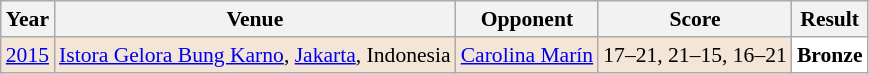<table class="sortable wikitable" style="font-size: 90%;">
<tr>
<th>Year</th>
<th>Venue</th>
<th>Opponent</th>
<th>Score</th>
<th>Result</th>
</tr>
<tr style="background:#F3E6D7">
<td align="center"><a href='#'>2015</a></td>
<td align="left"><a href='#'>Istora Gelora Bung Karno</a>, <a href='#'>Jakarta</a>, Indonesia</td>
<td align="left"> <a href='#'>Carolina Marín</a></td>
<td align="left">17–21, 21–15, 16–21</td>
<td style="text-align:left; background:white"> <strong>Bronze</strong></td>
</tr>
</table>
